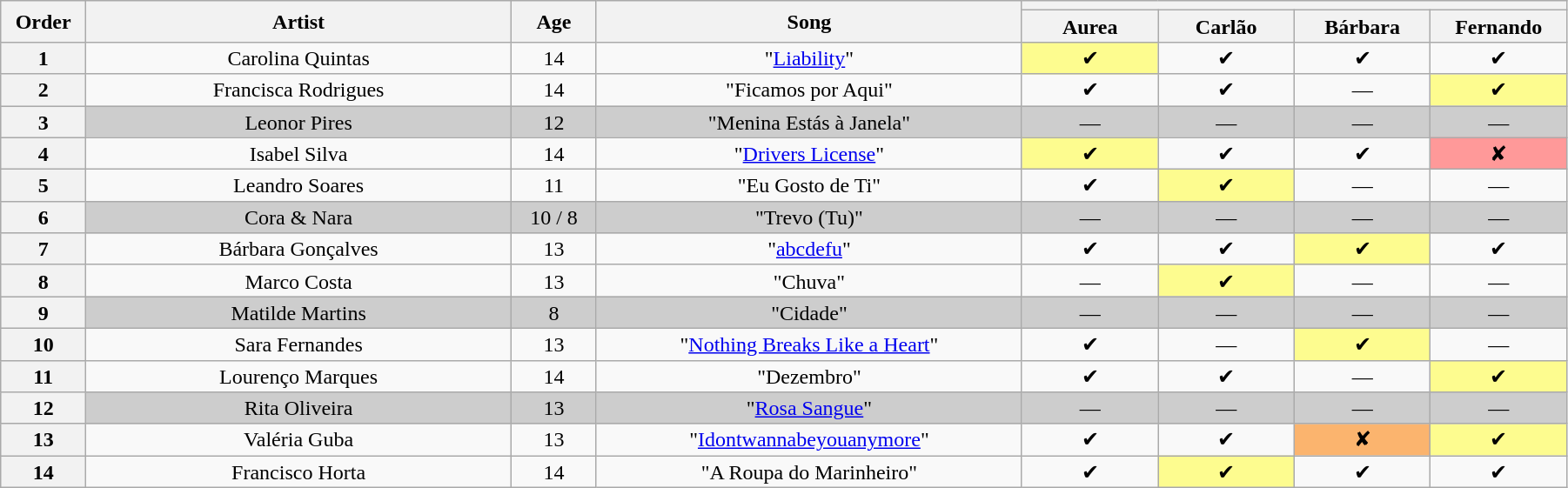<table class="wikitable" style="text-align:center; line-height:17px; width:95%">
<tr>
<th rowspan="2" width="05%">Order</th>
<th rowspan="2" width="25%">Artist</th>
<th rowspan="2" width="05%">Age</th>
<th rowspan="2" width="25%">Song</th>
<th colspan="4"></th>
</tr>
<tr>
<th width="08%">Aurea</th>
<th width="08%">Carlão</th>
<th width="08%">Bárbara</th>
<th width="08%">Fernando</th>
</tr>
<tr>
<th>1</th>
<td>Carolina Quintas</td>
<td>14</td>
<td>"<a href='#'>Liability</a>"</td>
<td style="background:#fdfc8f">✔</td>
<td>✔</td>
<td>✔</td>
<td>✔</td>
</tr>
<tr>
<th>2</th>
<td>Francisca Rodrigues</td>
<td>14</td>
<td>"Ficamos por Aqui"</td>
<td>✔</td>
<td>✔</td>
<td>—</td>
<td style="background:#fdfc8f">✔</td>
</tr>
<tr style="background:#cdcdcd">
<th>3</th>
<td>Leonor Pires</td>
<td>12</td>
<td>"Menina Estás à Janela"</td>
<td>—</td>
<td>—</td>
<td>—</td>
<td>—</td>
</tr>
<tr>
<th>4</th>
<td>Isabel Silva</td>
<td>14</td>
<td>"<a href='#'>Drivers License</a>"</td>
<td style="background:#fdfc8f">✔</td>
<td>✔</td>
<td>✔</td>
<td style="background:#ff9999">✘</td>
</tr>
<tr>
<th>5</th>
<td>Leandro Soares</td>
<td>11</td>
<td>"Eu Gosto de Ti"</td>
<td>✔</td>
<td style="background:#fdfc8f">✔</td>
<td>—</td>
<td>—</td>
</tr>
<tr style="background:#cdcdcd">
<th>6</th>
<td>Cora & Nara</td>
<td>10 / 8</td>
<td>"Trevo (Tu)"</td>
<td>—</td>
<td>—</td>
<td>—</td>
<td>—</td>
</tr>
<tr>
<th>7</th>
<td>Bárbara Gonçalves</td>
<td>13</td>
<td>"<a href='#'>abcdefu</a>"</td>
<td>✔</td>
<td>✔</td>
<td style="background:#fdfc8f">✔</td>
<td>✔</td>
</tr>
<tr>
<th>8</th>
<td>Marco Costa</td>
<td>13</td>
<td>"Chuva"</td>
<td>—</td>
<td style="background:#fdfc8f">✔</td>
<td>—</td>
<td>—</td>
</tr>
<tr style="background:#cdcdcd">
<th>9</th>
<td>Matilde Martins</td>
<td>8</td>
<td>"Cidade"</td>
<td>—</td>
<td>—</td>
<td>—</td>
<td>—</td>
</tr>
<tr>
<th>10</th>
<td>Sara Fernandes</td>
<td>13</td>
<td>"<a href='#'>Nothing Breaks Like a Heart</a>"</td>
<td>✔</td>
<td>—</td>
<td style="background:#fdfc8f">✔</td>
<td>—</td>
</tr>
<tr>
<th>11</th>
<td>Lourenço Marques</td>
<td>14</td>
<td>"Dezembro"</td>
<td>✔</td>
<td>✔</td>
<td>—</td>
<td style="background:#fdfc8f">✔</td>
</tr>
<tr style="background:#cdcdcd">
<th>12</th>
<td>Rita Oliveira</td>
<td>13</td>
<td>"<a href='#'>Rosa Sangue</a>"</td>
<td>—</td>
<td>—</td>
<td>—</td>
<td>—</td>
</tr>
<tr>
<th>13</th>
<td>Valéria Guba</td>
<td>13</td>
<td>"<a href='#'>Idontwannabeyouanymore</a>"</td>
<td>✔</td>
<td>✔</td>
<td style="background:#fbb46e">✘</td>
<td style="background:#fdfc8f">✔</td>
</tr>
<tr>
<th>14</th>
<td>Francisco Horta</td>
<td>14</td>
<td>"A Roupa do Marinheiro"</td>
<td>✔</td>
<td style="background:#fdfc8f">✔</td>
<td>✔</td>
<td>✔</td>
</tr>
</table>
